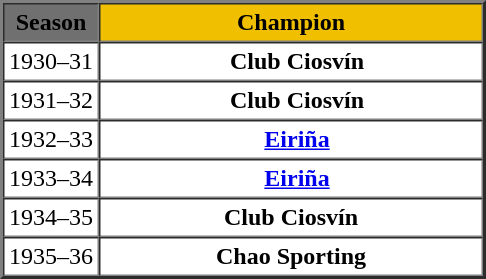<table style = align="left" border="2" cellpadding="3" cellspacing="0" class="bonita" style="margin: 0.5em 0.5em 0.5em 1em; padding: 0.5em; background: #f9f9f9; border: 1px #aaa solid; border-collapse: collapse; font-size: 95%;">
<tr>
<th width=20% style="background:#707070;">Season</th>
<th width=80% style="background:#F0C000;">Champion</th>
</tr>
<tr align="center">
<td>1930–31</td>
<td>  <strong>Club Ciosvín</strong></td>
</tr>
<tr align="center">
<td>1931–32</td>
<td>  <strong>Club Ciosvín</strong></td>
</tr>
<tr align="center">
<td>1932–33</td>
<td>  <strong><a href='#'>Eiriña</a></strong></td>
</tr>
<tr align="center">
<td>1933–34</td>
<td>  <strong><a href='#'>Eiriña</a></strong></td>
</tr>
<tr align="center">
<td>1934–35</td>
<td><strong>Club Ciosvín</strong></td>
</tr>
<tr align="center">
<td>1935–36</td>
<td><strong>Chao Sporting</strong></td>
</tr>
</table>
